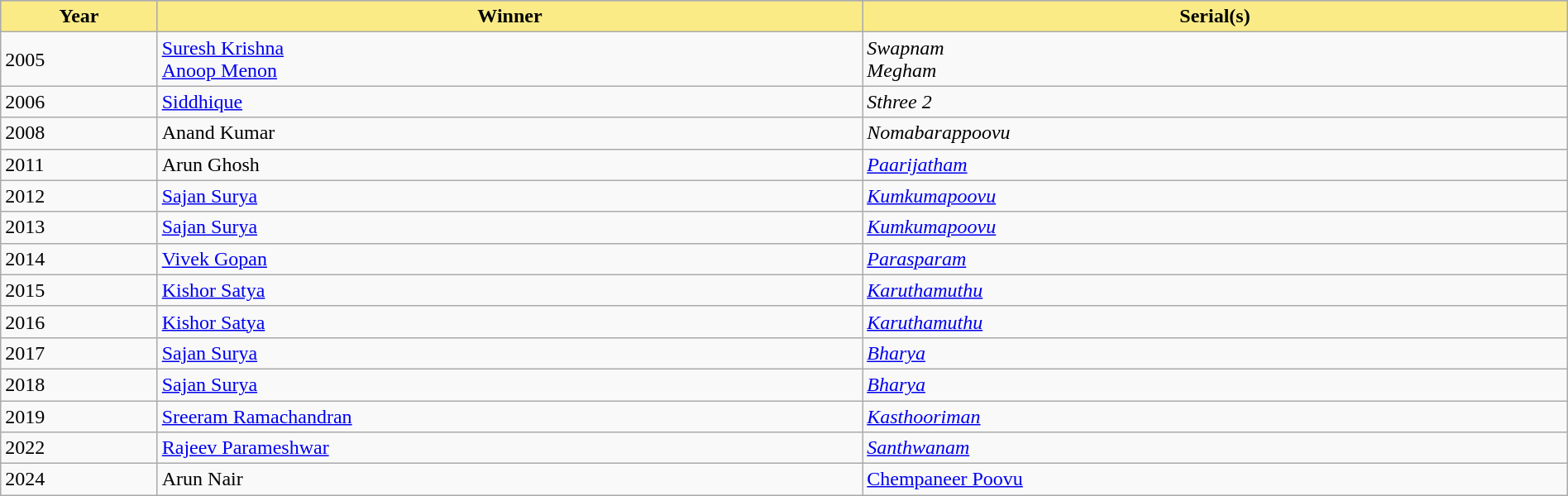<table class="wikitable" style="width:100%">
<tr bgcolor="#bebebe">
<th width="10%" style="background:#FAEB86">Year</th>
<th width="45%" style="background:#FAEB86">Winner</th>
<th width="45%" style="background:#FAEB86">Serial(s)</th>
</tr>
<tr>
<td>2005</td>
<td><a href='#'>Suresh Krishna</a> <br> <a href='#'>Anoop Menon</a></td>
<td><em>Swapnam</em> <br> <em>Megham</em></td>
</tr>
<tr>
<td>2006</td>
<td><a href='#'>Siddhique</a></td>
<td><em>Sthree 2</em></td>
</tr>
<tr>
<td>2008</td>
<td>Anand Kumar</td>
<td><em>Nomabarappoovu</em></td>
</tr>
<tr>
<td>2011</td>
<td>Arun Ghosh</td>
<td><em><a href='#'>Paarijatham</a></em></td>
</tr>
<tr>
<td>2012</td>
<td><a href='#'>Sajan Surya</a></td>
<td><em><a href='#'>Kumkumapoovu</a></em></td>
</tr>
<tr>
<td>2013</td>
<td><a href='#'>Sajan Surya</a></td>
<td><em><a href='#'>Kumkumapoovu</a></em></td>
</tr>
<tr>
<td>2014</td>
<td><a href='#'>Vivek Gopan</a></td>
<td><em><a href='#'>Parasparam</a></em></td>
</tr>
<tr>
<td>2015</td>
<td><a href='#'>Kishor Satya</a></td>
<td><em><a href='#'>Karuthamuthu</a></em></td>
</tr>
<tr>
<td>2016</td>
<td><a href='#'>Kishor Satya</a></td>
<td><em><a href='#'>Karuthamuthu</a></em></td>
</tr>
<tr>
<td>2017</td>
<td><a href='#'>Sajan Surya</a></td>
<td><em><a href='#'>Bharya</a></em></td>
</tr>
<tr>
<td>2018</td>
<td><a href='#'>Sajan Surya</a></td>
<td><em><a href='#'>Bharya</a></em></td>
</tr>
<tr>
<td>2019</td>
<td><a href='#'>Sreeram Ramachandran</a></td>
<td><em><a href='#'>Kasthooriman</a></em></td>
</tr>
<tr>
<td>2022</td>
<td><a href='#'>Rajeev Parameshwar</a></td>
<td><em><a href='#'>Santhwanam</a></em></td>
</tr>
<tr>
<td>2024</td>
<td>Arun Nair</td>
<td><a href='#'>Chempaneer Poovu</a></td>
</tr>
</table>
